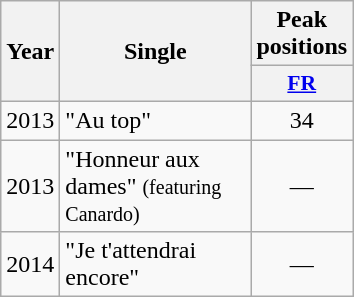<table class="wikitable">
<tr>
<th align="center" rowspan="2" width="10">Year</th>
<th align="center" rowspan="2" width="120">Single</th>
<th align="center" colspan="1" width="20">Peak positions</th>
</tr>
<tr>
<th scope="col" style="width:3em;font-size:90%;"><a href='#'>FR</a><br></th>
</tr>
<tr>
<td style="text-align:center;">2013</td>
<td>"Au top"</td>
<td style="text-align:center;">34</td>
</tr>
<tr>
<td style="text-align:center;">2013</td>
<td>"Honneur aux dames" <small>(featuring Canardo)</small></td>
<td style="text-align:center;">—</td>
</tr>
<tr>
<td style="text-align:center;">2014</td>
<td>"Je t'attendrai encore"</td>
<td style="text-align:center;">—</td>
</tr>
</table>
